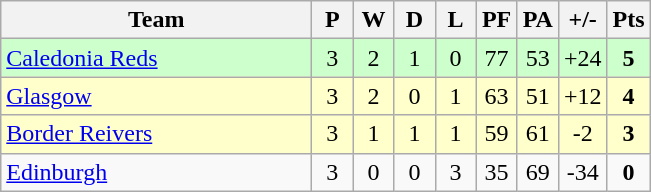<table class="wikitable" style="text-align: center;">
<tr>
<th width="200">Team</th>
<th width="20">P</th>
<th width="20">W</th>
<th width="20">D</th>
<th width="20">L</th>
<th width="20">PF</th>
<th width="20">PA</th>
<th width="25">+/-</th>
<th width="20">Pts</th>
</tr>
<tr bgcolor="#ccffcc">
<td align="left"><a href='#'>Caledonia Reds</a></td>
<td>3</td>
<td>2</td>
<td>1</td>
<td>0</td>
<td>77</td>
<td>53</td>
<td>+24</td>
<td><strong>5</strong></td>
</tr>
<tr bgcolor="#ffffcc">
<td align="left"><a href='#'>Glasgow</a></td>
<td>3</td>
<td>2</td>
<td>0</td>
<td>1</td>
<td>63</td>
<td>51</td>
<td>+12</td>
<td><strong>4</strong></td>
</tr>
<tr bgcolor="#ffffcc">
<td align="left"><a href='#'>Border Reivers</a></td>
<td>3</td>
<td>1</td>
<td>1</td>
<td>1</td>
<td>59</td>
<td>61</td>
<td>-2</td>
<td><strong>3</strong></td>
</tr>
<tr>
<td align="left"><a href='#'>Edinburgh</a></td>
<td>3</td>
<td>0</td>
<td>0</td>
<td>3</td>
<td>35</td>
<td>69</td>
<td>-34</td>
<td><strong>0</strong></td>
</tr>
</table>
